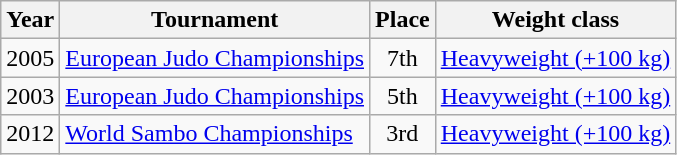<table class=wikitable>
<tr>
<th>Year</th>
<th>Tournament</th>
<th>Place</th>
<th>Weight class</th>
</tr>
<tr>
<td>2005</td>
<td><a href='#'>European Judo Championships</a></td>
<td align=center>7th</td>
<td><a href='#'>Heavyweight (+100 kg)</a></td>
</tr>
<tr>
<td>2003</td>
<td><a href='#'>European Judo Championships</a></td>
<td align=center>5th</td>
<td><a href='#'>Heavyweight (+100 kg)</a></td>
</tr>
<tr>
<td>2012</td>
<td><a href='#'>World Sambo Championships</a></td>
<td align=center>3rd</td>
<td><a href='#'>Heavyweight (+100 kg)</a></td>
</tr>
</table>
